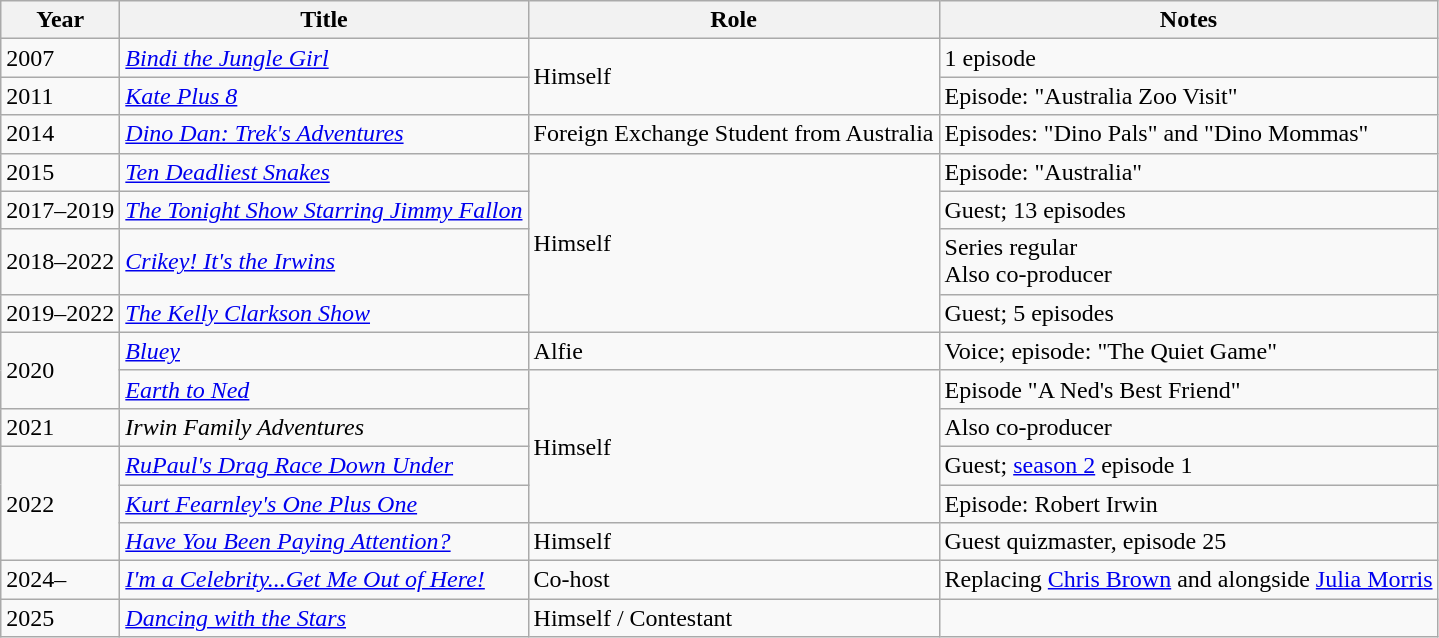<table class="wikitable">
<tr>
<th>Year</th>
<th>Title</th>
<th>Role</th>
<th>Notes</th>
</tr>
<tr>
<td>2007</td>
<td><em><a href='#'>Bindi the Jungle Girl</a></em></td>
<td rowspan=2>Himself</td>
<td>1 episode</td>
</tr>
<tr>
<td>2011</td>
<td><em><a href='#'>Kate Plus 8</a></em></td>
<td>Episode: "Australia Zoo Visit"</td>
</tr>
<tr>
<td>2014</td>
<td><em><a href='#'>Dino Dan: Trek's Adventures</a></em></td>
<td>Foreign Exchange Student from Australia</td>
<td>Episodes: "Dino Pals" and "Dino Mommas"</td>
</tr>
<tr>
<td>2015</td>
<td><em><a href='#'>Ten Deadliest Snakes</a></em></td>
<td rowspan=4>Himself</td>
<td>Episode: "Australia"</td>
</tr>
<tr>
<td>2017–2019</td>
<td><em><a href='#'>The Tonight Show Starring Jimmy Fallon</a></em></td>
<td>Guest; 13 episodes</td>
</tr>
<tr>
<td>2018–2022</td>
<td><em><a href='#'>Crikey! It's the Irwins</a></em></td>
<td>Series regular<br>Also co-producer</td>
</tr>
<tr>
<td>2019–2022</td>
<td><em><a href='#'>The Kelly Clarkson Show</a></em></td>
<td>Guest; 5 episodes</td>
</tr>
<tr>
<td rowspan="2">2020</td>
<td><em><a href='#'>Bluey</a></em></td>
<td>Alfie</td>
<td>Voice; episode: "The Quiet Game"</td>
</tr>
<tr>
<td><em><a href='#'>Earth to Ned</a></em></td>
<td rowspan=4>Himself</td>
<td>Episode "A Ned's Best Friend"</td>
</tr>
<tr>
<td>2021</td>
<td><em>Irwin Family Adventures</em></td>
<td>Also co-producer</td>
</tr>
<tr>
<td rowspan="3">2022</td>
<td><em><a href='#'>RuPaul's Drag Race Down Under</a></em></td>
<td>Guest; <a href='#'>season 2</a> episode 1</td>
</tr>
<tr>
<td><em><a href='#'>Kurt Fearnley's One Plus One</a></em></td>
<td>Episode: Robert Irwin</td>
</tr>
<tr>
<td><em><a href='#'>Have You Been Paying Attention?</a></em></td>
<td>Himself</td>
<td>Guest quizmaster, episode 25</td>
</tr>
<tr>
<td>2024–</td>
<td><em><a href='#'>I'm a Celebrity...Get Me Out of Here!</a></em></td>
<td>Co-host</td>
<td>Replacing <a href='#'>Chris Brown</a> and alongside <a href='#'>Julia Morris</a></td>
</tr>
<tr>
<td>2025</td>
<td><em><a href='#'>Dancing with the Stars</a></em></td>
<td>Himself / Contestant</td>
<td></td>
</tr>
</table>
